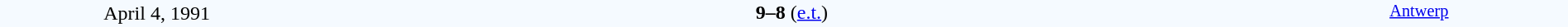<table style="width: 100%; background:#F5FAFF;" cellspacing="0">
<tr>
<td align=center rowspan=3 width=20%>April 4, 1991<br></td>
</tr>
<tr>
<td width=24% align=right></td>
<td align=center width=13%><strong>9–8</strong> (<a href='#'>e.t.</a>)</td>
<td width=24%></td>
<td style=font-size:85% rowspan=3 valign=top align=center><a href='#'>Antwerp</a></td>
</tr>
<tr style=font-size:85%>
<td align=right></td>
<td align=center></td>
<td></td>
</tr>
</table>
